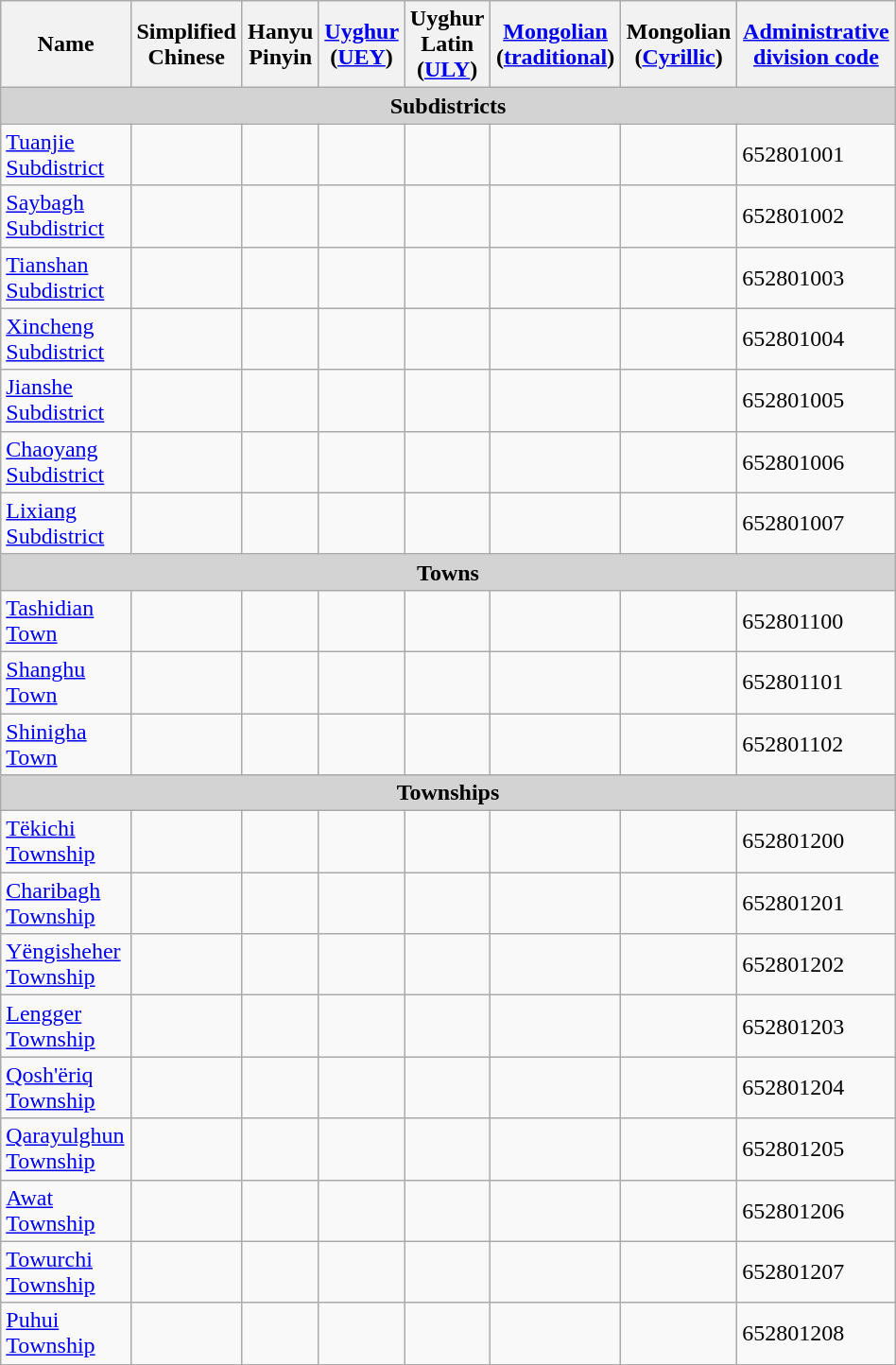<table class="wikitable" align="center" style="width:50%; border="1">
<tr>
<th>Name</th>
<th>Simplified Chinese</th>
<th>Hanyu Pinyin</th>
<th><a href='#'>Uyghur</a> (<a href='#'>UEY</a>)</th>
<th>Uyghur Latin (<a href='#'>ULY</a>)</th>
<th><a href='#'>Mongolian</a> (<a href='#'>traditional</a>)</th>
<th>Mongolian (<a href='#'>Cyrillic</a>)</th>
<th><a href='#'>Administrative division code</a></th>
</tr>
<tr>
<td colspan="9"  style="text-align:center; background:#d3d3d3;"><strong>Subdistricts</strong></td>
</tr>
<tr --------->
<td><a href='#'>Tuanjie Subdistrict</a></td>
<td></td>
<td></td>
<td></td>
<td></td>
<td></td>
<td></td>
<td>652801001</td>
</tr>
<tr>
<td><a href='#'>Saybagh Subdistrict</a></td>
<td></td>
<td></td>
<td></td>
<td></td>
<td></td>
<td></td>
<td>652801002</td>
</tr>
<tr>
<td><a href='#'>Tianshan Subdistrict</a></td>
<td></td>
<td></td>
<td></td>
<td></td>
<td></td>
<td></td>
<td>652801003</td>
</tr>
<tr>
<td><a href='#'>Xincheng Subdistrict</a></td>
<td></td>
<td></td>
<td></td>
<td></td>
<td></td>
<td></td>
<td>652801004</td>
</tr>
<tr>
<td><a href='#'>Jianshe Subdistrict</a></td>
<td></td>
<td></td>
<td></td>
<td></td>
<td></td>
<td></td>
<td>652801005</td>
</tr>
<tr>
<td><a href='#'>Chaoyang Subdistrict</a></td>
<td></td>
<td></td>
<td></td>
<td></td>
<td></td>
<td></td>
<td>652801006</td>
</tr>
<tr>
<td><a href='#'>Lixiang Subdistrict</a></td>
<td></td>
<td></td>
<td></td>
<td></td>
<td></td>
<td></td>
<td>652801007</td>
</tr>
<tr>
<td colspan="9"  style="text-align:center; background:#d3d3d3;"><strong>Towns</strong></td>
</tr>
<tr --------->
<td><a href='#'>Tashidian Town</a></td>
<td></td>
<td></td>
<td></td>
<td></td>
<td></td>
<td></td>
<td>652801100</td>
</tr>
<tr>
<td><a href='#'>Shanghu Town</a></td>
<td></td>
<td></td>
<td></td>
<td></td>
<td></td>
<td></td>
<td>652801101</td>
</tr>
<tr>
<td><a href='#'>Shinigha Town</a></td>
<td></td>
<td></td>
<td></td>
<td></td>
<td></td>
<td></td>
<td>652801102</td>
</tr>
<tr>
<td colspan="9"  style="text-align:center; background:#d3d3d3;"><strong>Townships</strong></td>
</tr>
<tr --------->
<td><a href='#'>Tëkichi Township</a></td>
<td></td>
<td></td>
<td></td>
<td></td>
<td></td>
<td></td>
<td>652801200</td>
</tr>
<tr>
<td><a href='#'>Charibagh Township</a></td>
<td></td>
<td></td>
<td></td>
<td></td>
<td></td>
<td></td>
<td>652801201</td>
</tr>
<tr>
<td><a href='#'>Yëngisheher Township</a></td>
<td></td>
<td></td>
<td></td>
<td></td>
<td></td>
<td></td>
<td>652801202</td>
</tr>
<tr>
<td><a href='#'>Lengger Township</a></td>
<td></td>
<td></td>
<td></td>
<td></td>
<td></td>
<td></td>
<td>652801203</td>
</tr>
<tr>
<td><a href='#'>Qosh'ëriq Township</a></td>
<td></td>
<td></td>
<td></td>
<td></td>
<td></td>
<td></td>
<td>652801204</td>
</tr>
<tr>
<td><a href='#'>Qarayulghun Township</a></td>
<td></td>
<td></td>
<td></td>
<td></td>
<td></td>
<td></td>
<td>652801205</td>
</tr>
<tr>
<td><a href='#'>Awat Township</a></td>
<td></td>
<td></td>
<td></td>
<td></td>
<td></td>
<td></td>
<td>652801206</td>
</tr>
<tr>
<td><a href='#'>Towurchi Township</a></td>
<td></td>
<td></td>
<td></td>
<td></td>
<td></td>
<td></td>
<td>652801207</td>
</tr>
<tr>
<td><a href='#'>Puhui Township</a></td>
<td></td>
<td></td>
<td></td>
<td></td>
<td></td>
<td></td>
<td>652801208</td>
</tr>
<tr>
</tr>
</table>
